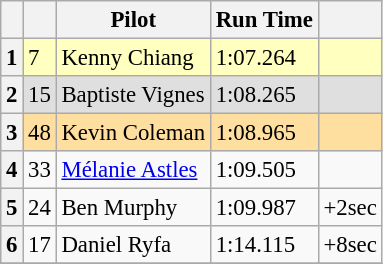<table class="wikitable" style="font-size: 95%;">
<tr>
<th></th>
<th></th>
<th>Pilot</th>
<th>Run Time</th>
<th></th>
</tr>
<tr>
<th>1</th>
<td style="background:#ffffbf;">7</td>
<td style="background:#ffffbf;"> Kenny Chiang</td>
<td style="background:#ffffbf;">1:07.264</td>
<td style="background:#ffffbf;"></td>
</tr>
<tr>
<th>2</th>
<td style="background:#dfdfdf;">15</td>
<td style="background:#dfdfdf;">Baptiste Vignes</td>
<td style="background:#dfdfdf;">1:08.265</td>
<td style="background:#dfdfdf;"></td>
</tr>
<tr>
<th>3</th>
<td style="background:#ffdf9f;">48</td>
<td style="background:#ffdf9f;"> Kevin Coleman</td>
<td style="background:#ffdf9f;">1:08.965</td>
<td style="background:#ffdf9f;"></td>
</tr>
<tr>
<th>4</th>
<td>33</td>
<td> <a href='#'>Mélanie Astles</a></td>
<td>1:09.505</td>
<td></td>
</tr>
<tr>
<th>5</th>
<td>24</td>
<td> Ben Murphy</td>
<td>1:09.987</td>
<td>+2sec</td>
</tr>
<tr>
<th>6</th>
<td>17</td>
<td> Daniel Ryfa</td>
<td>1:14.115</td>
<td>+8sec</td>
</tr>
<tr>
</tr>
</table>
